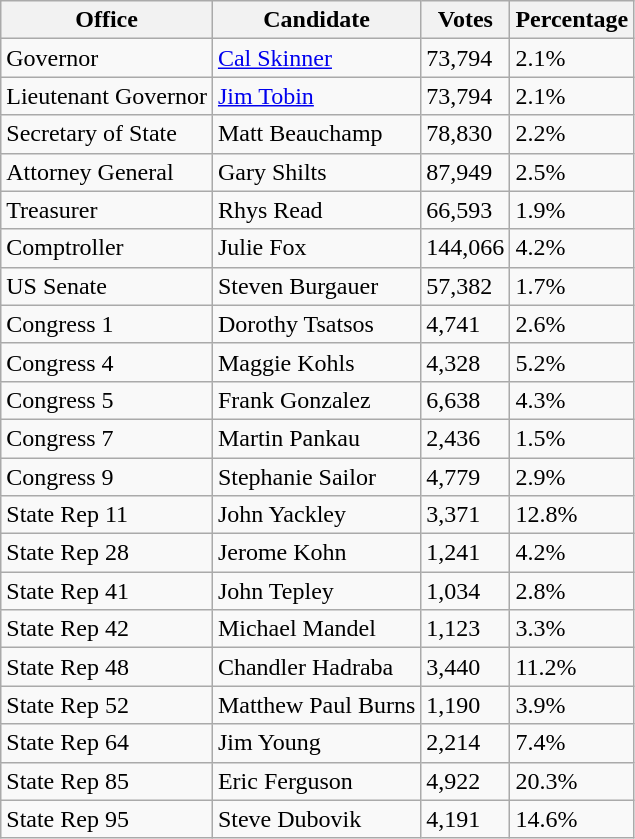<table class="wikitable">
<tr>
<th>Office</th>
<th>Candidate</th>
<th>Votes</th>
<th>Percentage</th>
</tr>
<tr>
<td>Governor</td>
<td><a href='#'>Cal Skinner</a></td>
<td>73,794</td>
<td>2.1%</td>
</tr>
<tr>
<td>Lieutenant Governor</td>
<td><a href='#'>Jim Tobin</a></td>
<td>73,794</td>
<td>2.1%</td>
</tr>
<tr>
<td>Secretary of State</td>
<td>Matt Beauchamp</td>
<td>78,830</td>
<td>2.2%</td>
</tr>
<tr>
<td>Attorney General</td>
<td>Gary Shilts</td>
<td>87,949</td>
<td>2.5%</td>
</tr>
<tr>
<td>Treasurer</td>
<td>Rhys Read</td>
<td>66,593</td>
<td>1.9%</td>
</tr>
<tr>
<td>Comptroller</td>
<td>Julie Fox</td>
<td>144,066</td>
<td>4.2%</td>
</tr>
<tr>
<td>US Senate</td>
<td>Steven Burgauer</td>
<td>57,382</td>
<td>1.7%</td>
</tr>
<tr>
<td>Congress 1</td>
<td>Dorothy Tsatsos</td>
<td>4,741</td>
<td>2.6%</td>
</tr>
<tr>
<td>Congress 4</td>
<td>Maggie Kohls</td>
<td>4,328</td>
<td>5.2%</td>
</tr>
<tr>
<td>Congress 5</td>
<td>Frank Gonzalez</td>
<td>6,638</td>
<td>4.3%</td>
</tr>
<tr>
<td>Congress 7</td>
<td>Martin Pankau</td>
<td>2,436</td>
<td>1.5%</td>
</tr>
<tr>
<td>Congress 9</td>
<td>Stephanie Sailor</td>
<td>4,779</td>
<td>2.9%</td>
</tr>
<tr>
<td>State Rep 11</td>
<td>John Yackley</td>
<td>3,371</td>
<td>12.8%</td>
</tr>
<tr>
<td>State Rep 28</td>
<td>Jerome Kohn</td>
<td>1,241</td>
<td>4.2%</td>
</tr>
<tr>
<td>State Rep 41</td>
<td>John Tepley</td>
<td>1,034</td>
<td>2.8%</td>
</tr>
<tr>
<td>State Rep 42</td>
<td>Michael Mandel</td>
<td>1,123</td>
<td>3.3%</td>
</tr>
<tr>
<td>State Rep 48</td>
<td>Chandler Hadraba</td>
<td>3,440</td>
<td>11.2%</td>
</tr>
<tr>
<td>State Rep 52</td>
<td>Matthew Paul Burns</td>
<td>1,190</td>
<td>3.9%</td>
</tr>
<tr>
<td>State Rep 64</td>
<td>Jim Young</td>
<td>2,214</td>
<td>7.4%</td>
</tr>
<tr>
<td>State Rep 85</td>
<td>Eric Ferguson</td>
<td>4,922</td>
<td>20.3%</td>
</tr>
<tr>
<td>State Rep 95</td>
<td>Steve Dubovik</td>
<td>4,191</td>
<td>14.6%</td>
</tr>
</table>
